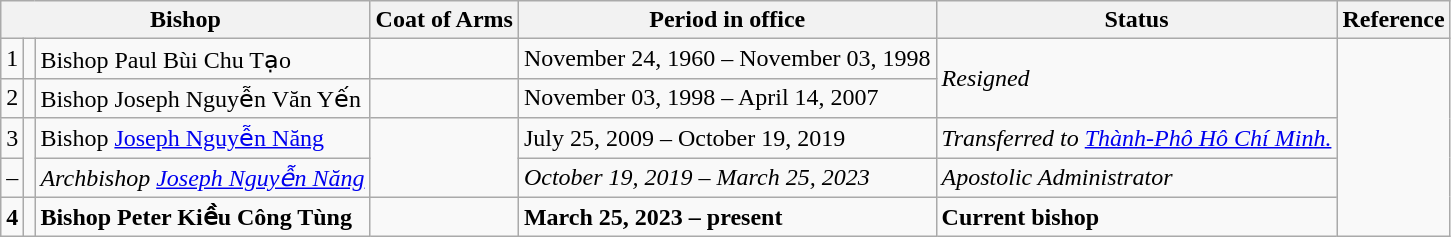<table class="wikitable">
<tr>
<th colspan="3">Bishop</th>
<th>Coat of Arms</th>
<th>Period in office</th>
<th>Status</th>
<th>Reference</th>
</tr>
<tr>
<td>1</td>
<td></td>
<td>Bishop Paul Bùi Chu Tạo</td>
<td></td>
<td>November 24, 1960 – November 03, 1998</td>
<td rowspan=2><em>Resigned</em></td>
<td rowspan=5></td>
</tr>
<tr>
<td>2</td>
<td></td>
<td>Bishop Joseph Nguyễn Văn Yến</td>
<td></td>
<td>November 03, 1998 – April 14, 2007</td>
</tr>
<tr>
<td>3</td>
<td rowspan=2></td>
<td>Bishop <a href='#'>Joseph Nguyễn Năng</a></td>
<td rowspan=2></td>
<td>July 25, 2009 – October 19, 2019</td>
<td><em>Transferred to <a href='#'>Thành-Phô Hô Chí Minh.</a></em></td>
</tr>
<tr>
<td>–</td>
<td><em>Archbishop <a href='#'>Joseph Nguyễn Năng</a></em></td>
<td><em>October 19, 2019 – March 25, 2023</em></td>
<td><em>Apostolic Administrator</em></td>
</tr>
<tr>
<td><strong>4</strong></td>
<td></td>
<td><strong>Bishop Peter Kiều Công Tùng</strong></td>
<td></td>
<td><strong>March 25, 2023 – present</strong></td>
<td><strong>Current bishop</strong></td>
</tr>
</table>
